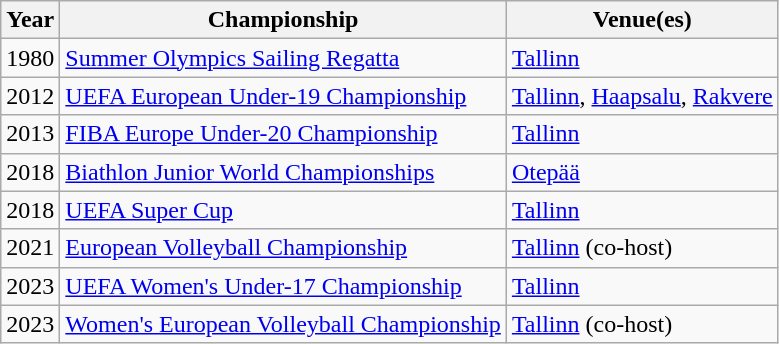<table class="wikitable">
<tr>
<th>Year</th>
<th>Championship</th>
<th>Venue(es)</th>
</tr>
<tr>
<td>1980</td>
<td><a href='#'>Summer Olympics Sailing Regatta</a></td>
<td><a href='#'>Tallinn</a></td>
</tr>
<tr>
<td>2012</td>
<td><a href='#'>UEFA European Under-19 Championship</a></td>
<td><a href='#'>Tallinn</a>, <a href='#'>Haapsalu</a>, <a href='#'>Rakvere</a></td>
</tr>
<tr>
<td>2013</td>
<td><a href='#'>FIBA Europe Under-20 Championship</a></td>
<td><a href='#'>Tallinn</a></td>
</tr>
<tr>
<td>2018</td>
<td><a href='#'>Biathlon Junior World Championships</a></td>
<td><a href='#'>Otepää</a></td>
</tr>
<tr>
<td>2018</td>
<td><a href='#'>UEFA Super Cup</a></td>
<td><a href='#'>Tallinn</a></td>
</tr>
<tr>
<td>2021</td>
<td><a href='#'>European Volleyball Championship</a></td>
<td><a href='#'>Tallinn</a> (co-host)</td>
</tr>
<tr>
<td>2023</td>
<td><a href='#'>UEFA Women's Under-17 Championship</a></td>
<td><a href='#'>Tallinn</a></td>
</tr>
<tr>
<td>2023</td>
<td><a href='#'>Women's European Volleyball Championship</a></td>
<td><a href='#'>Tallinn</a> (co-host)</td>
</tr>
</table>
